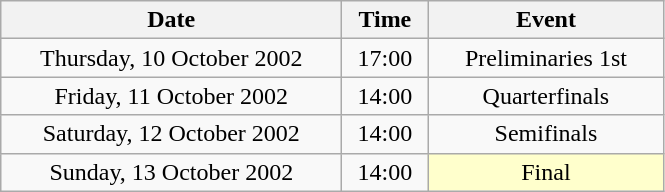<table class = "wikitable" style="text-align:center;">
<tr>
<th width=220>Date</th>
<th width=50>Time</th>
<th width=150>Event</th>
</tr>
<tr>
<td>Thursday, 10 October 2002</td>
<td>17:00</td>
<td>Preliminaries 1st</td>
</tr>
<tr>
<td>Friday, 11 October 2002</td>
<td>14:00</td>
<td>Quarterfinals</td>
</tr>
<tr>
<td>Saturday, 12 October 2002</td>
<td>14:00</td>
<td>Semifinals</td>
</tr>
<tr>
<td>Sunday, 13 October 2002</td>
<td>14:00</td>
<td bgcolor=ffffcc>Final</td>
</tr>
</table>
